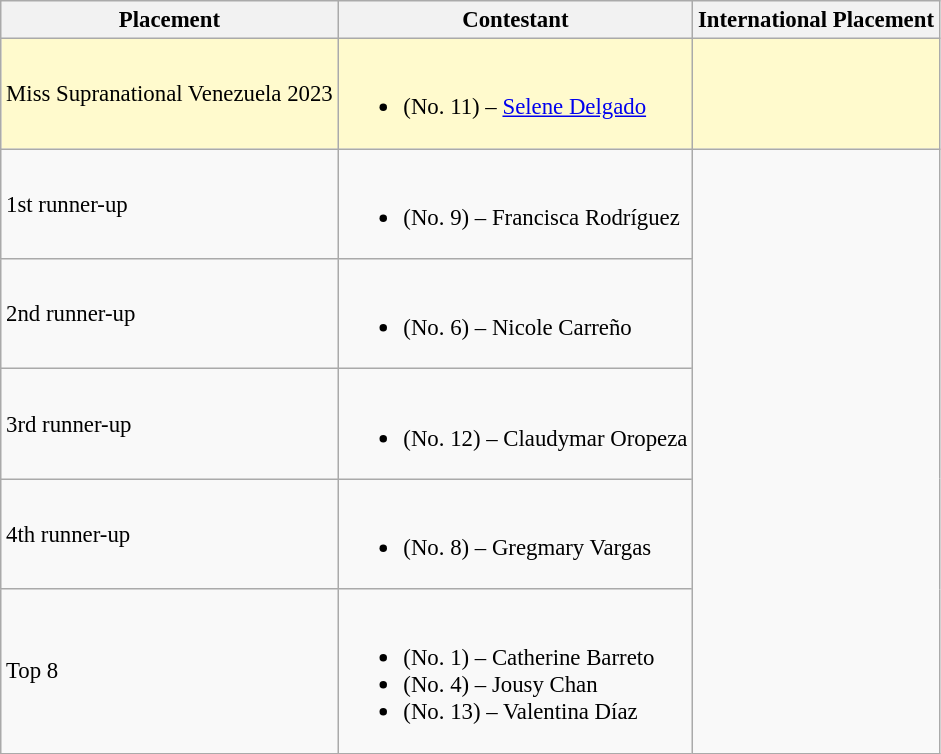<table class="wikitable sortable" style="font-size: 95%;">
<tr>
<th>Placement</th>
<th>Contestant</th>
<th>International Placement</th>
</tr>
<tr style="background-color:#FFFACD;">
<td>Miss Supranational Venezuela 2023</td>
<td><br><ul><li> (No. 11) – <a href='#'>Selene Delgado</a></li></ul></td>
<td></td>
</tr>
<tr>
<td>1st runner-up</td>
<td><br><ul><li> (No. 9) – Francisca Rodríguez</li></ul></td>
<td rowspan="5"></td>
</tr>
<tr>
<td>2nd runner-up</td>
<td><br><ul><li> (No. 6) – Nicole Carreño</li></ul></td>
</tr>
<tr>
<td>3rd runner-up</td>
<td><br><ul><li> (No. 12) – Claudymar Oropeza</li></ul></td>
</tr>
<tr>
<td>4th runner-up</td>
<td><br><ul><li> (No. 8) – Gregmary Vargas</li></ul></td>
</tr>
<tr>
<td>Top 8</td>
<td><br><ul><li> (No. 1) – Catherine Barreto</li><li> (No. 4) – Jousy Chan</li><li> (No. 13) – Valentina Díaz</li></ul></td>
</tr>
</table>
